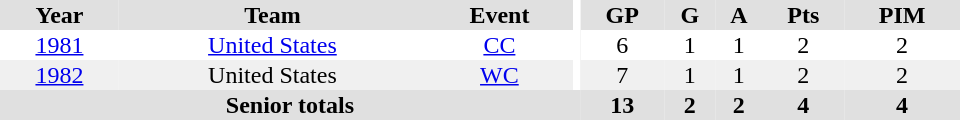<table border="0" cellpadding="1" cellspacing="0" ID="Table3" style="text-align:center; width:40em">
<tr bgcolor="#e0e0e0">
<th>Year</th>
<th>Team</th>
<th>Event</th>
<th rowspan="102" bgcolor="#ffffff"></th>
<th>GP</th>
<th>G</th>
<th>A</th>
<th>Pts</th>
<th>PIM</th>
</tr>
<tr>
<td><a href='#'>1981</a></td>
<td><a href='#'>United States</a></td>
<td><a href='#'>CC</a></td>
<td>6</td>
<td>1</td>
<td>1</td>
<td>2</td>
<td>2</td>
</tr>
<tr bgcolor="#f0f0f0">
<td><a href='#'>1982</a></td>
<td>United States</td>
<td><a href='#'>WC</a></td>
<td>7</td>
<td>1</td>
<td>1</td>
<td>2</td>
<td>2</td>
</tr>
<tr bgcolor="#e0e0e0">
<th colspan="4">Senior totals</th>
<th>13</th>
<th>2</th>
<th>2</th>
<th>4</th>
<th>4</th>
</tr>
</table>
